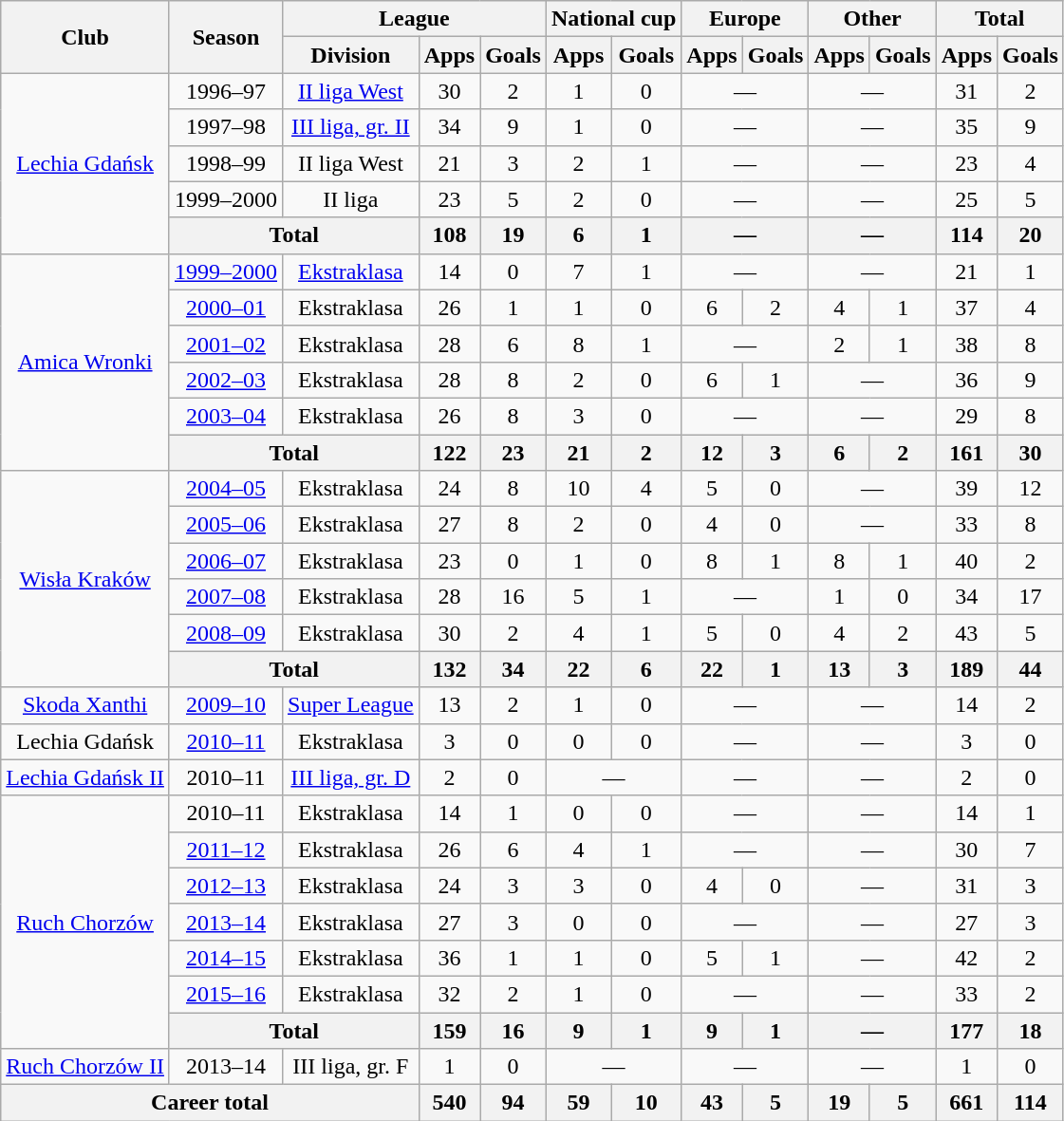<table class="wikitable" style="text-align: center;">
<tr>
<th rowspan="2">Club</th>
<th rowspan="2">Season</th>
<th colspan="3">League</th>
<th colspan="2">National cup</th>
<th colspan="2">Europe</th>
<th colspan="2">Other</th>
<th colspan="2">Total</th>
</tr>
<tr>
<th>Division</th>
<th>Apps</th>
<th>Goals</th>
<th>Apps</th>
<th>Goals</th>
<th>Apps</th>
<th>Goals</th>
<th>Apps</th>
<th>Goals</th>
<th>Apps</th>
<th>Goals</th>
</tr>
<tr>
<td rowspan="5" valign="center"><a href='#'>Lechia Gdańsk</a></td>
<td>1996–97</td>
<td><a href='#'>II liga West</a></td>
<td>30</td>
<td>2</td>
<td>1</td>
<td>0</td>
<td colspan="2">—</td>
<td colspan="2">—</td>
<td>31</td>
<td>2</td>
</tr>
<tr>
<td>1997–98</td>
<td><a href='#'>III liga, gr. II</a></td>
<td>34</td>
<td>9</td>
<td>1</td>
<td>0</td>
<td colspan="2">—</td>
<td colspan="2">—</td>
<td>35</td>
<td>9</td>
</tr>
<tr>
<td>1998–99</td>
<td>II liga West</td>
<td>21</td>
<td>3</td>
<td>2</td>
<td>1</td>
<td colspan="2">—</td>
<td colspan="2">—</td>
<td>23</td>
<td>4</td>
</tr>
<tr>
<td>1999–2000</td>
<td>II liga</td>
<td>23</td>
<td>5</td>
<td>2</td>
<td>0</td>
<td colspan="2">—</td>
<td colspan="2">—</td>
<td>25</td>
<td>5</td>
</tr>
<tr>
<th colspan=2>Total</th>
<th>108</th>
<th>19</th>
<th>6</th>
<th>1</th>
<th colspan="2">—</th>
<th colspan="2">—</th>
<th>114</th>
<th>20</th>
</tr>
<tr>
<td rowspan="6" valign="center"><a href='#'>Amica Wronki</a></td>
<td><a href='#'>1999–2000</a></td>
<td><a href='#'>Ekstraklasa</a></td>
<td>14</td>
<td>0</td>
<td>7</td>
<td>1</td>
<td colspan="2">—</td>
<td colspan="2">—</td>
<td>21</td>
<td>1</td>
</tr>
<tr>
<td><a href='#'>2000–01</a></td>
<td>Ekstraklasa</td>
<td>26</td>
<td>1</td>
<td>1</td>
<td>0</td>
<td>6</td>
<td>2</td>
<td>4</td>
<td>1</td>
<td>37</td>
<td>4</td>
</tr>
<tr>
<td><a href='#'>2001–02</a></td>
<td>Ekstraklasa</td>
<td>28</td>
<td>6</td>
<td>8</td>
<td>1</td>
<td colspan="2">—</td>
<td>2</td>
<td>1</td>
<td>38</td>
<td>8</td>
</tr>
<tr>
<td><a href='#'>2002–03</a></td>
<td>Ekstraklasa</td>
<td>28</td>
<td>8</td>
<td>2</td>
<td>0</td>
<td>6</td>
<td>1</td>
<td colspan="2">—</td>
<td>36</td>
<td>9</td>
</tr>
<tr>
<td><a href='#'>2003–04</a></td>
<td>Ekstraklasa</td>
<td>26</td>
<td>8</td>
<td>3</td>
<td>0</td>
<td colspan="2">—</td>
<td colspan="2">—</td>
<td>29</td>
<td>8</td>
</tr>
<tr>
<th colspan=2>Total</th>
<th>122</th>
<th>23</th>
<th>21</th>
<th>2</th>
<th>12</th>
<th>3</th>
<th>6</th>
<th>2</th>
<th>161</th>
<th>30</th>
</tr>
<tr>
<td rowspan="6" valign="center"><a href='#'>Wisła Kraków</a></td>
<td><a href='#'>2004–05</a></td>
<td>Ekstraklasa</td>
<td>24</td>
<td>8</td>
<td>10</td>
<td>4</td>
<td>5</td>
<td>0</td>
<td colspan="2">—</td>
<td>39</td>
<td>12</td>
</tr>
<tr>
<td><a href='#'>2005–06</a></td>
<td>Ekstraklasa</td>
<td>27</td>
<td>8</td>
<td>2</td>
<td>0</td>
<td>4</td>
<td>0</td>
<td colspan="2">—</td>
<td>33</td>
<td>8</td>
</tr>
<tr>
<td><a href='#'>2006–07</a></td>
<td>Ekstraklasa</td>
<td>23</td>
<td>0</td>
<td>1</td>
<td>0</td>
<td>8</td>
<td>1</td>
<td>8</td>
<td>1</td>
<td>40</td>
<td>2</td>
</tr>
<tr>
<td><a href='#'>2007–08</a></td>
<td>Ekstraklasa</td>
<td>28</td>
<td>16</td>
<td>5</td>
<td>1</td>
<td colspan="2">—</td>
<td>1</td>
<td>0</td>
<td>34</td>
<td>17</td>
</tr>
<tr>
<td><a href='#'>2008–09</a></td>
<td>Ekstraklasa</td>
<td>30</td>
<td>2</td>
<td>4</td>
<td>1</td>
<td>5</td>
<td>0</td>
<td>4</td>
<td>2</td>
<td>43</td>
<td>5</td>
</tr>
<tr>
<th colspan=2>Total</th>
<th>132</th>
<th>34</th>
<th>22</th>
<th>6</th>
<th>22</th>
<th>1</th>
<th>13</th>
<th>3</th>
<th>189</th>
<th>44</th>
</tr>
<tr>
<td rowspan="1" valign="center"><a href='#'>Skoda Xanthi</a></td>
<td><a href='#'>2009–10</a></td>
<td><a href='#'>Super League</a></td>
<td>13</td>
<td>2</td>
<td>1</td>
<td>0</td>
<td colspan="2">—</td>
<td colspan="2">—</td>
<td>14</td>
<td>2</td>
</tr>
<tr>
<td rowspan="1" valign="center">Lechia Gdańsk</td>
<td><a href='#'>2010–11</a></td>
<td>Ekstraklasa</td>
<td>3</td>
<td>0</td>
<td>0</td>
<td>0</td>
<td colspan="2">—</td>
<td colspan="2">—</td>
<td>3</td>
<td>0</td>
</tr>
<tr>
<td rowspan="1" valign="center"><a href='#'>Lechia Gdańsk II</a></td>
<td>2010–11</td>
<td><a href='#'>III liga, gr. D</a></td>
<td>2</td>
<td>0</td>
<td colspan="2">—</td>
<td colspan="2">—</td>
<td colspan="2">—</td>
<td>2</td>
<td>0</td>
</tr>
<tr>
<td rowspan="7" valign="center"><a href='#'>Ruch Chorzów</a></td>
<td>2010–11</td>
<td>Ekstraklasa</td>
<td>14</td>
<td>1</td>
<td>0</td>
<td>0</td>
<td colspan="2">—</td>
<td colspan="2">—</td>
<td>14</td>
<td>1</td>
</tr>
<tr>
<td><a href='#'>2011–12</a></td>
<td>Ekstraklasa</td>
<td>26</td>
<td>6</td>
<td>4</td>
<td>1</td>
<td colspan="2">—</td>
<td colspan="2">—</td>
<td>30</td>
<td>7</td>
</tr>
<tr>
<td><a href='#'>2012–13</a></td>
<td>Ekstraklasa</td>
<td>24</td>
<td>3</td>
<td>3</td>
<td>0</td>
<td>4</td>
<td>0</td>
<td colspan="2">—</td>
<td>31</td>
<td>3</td>
</tr>
<tr>
<td><a href='#'>2013–14</a></td>
<td>Ekstraklasa</td>
<td>27</td>
<td>3</td>
<td>0</td>
<td>0</td>
<td colspan="2">—</td>
<td colspan="2">—</td>
<td>27</td>
<td>3</td>
</tr>
<tr>
<td><a href='#'>2014–15</a></td>
<td>Ekstraklasa</td>
<td>36</td>
<td>1</td>
<td>1</td>
<td>0</td>
<td>5</td>
<td>1</td>
<td colspan="2">—</td>
<td>42</td>
<td>2</td>
</tr>
<tr>
<td><a href='#'>2015–16</a></td>
<td>Ekstraklasa</td>
<td>32</td>
<td>2</td>
<td>1</td>
<td>0</td>
<td colspan="2">—</td>
<td colspan="2">—</td>
<td>33</td>
<td>2</td>
</tr>
<tr>
<th colspan=2>Total</th>
<th>159</th>
<th>16</th>
<th>9</th>
<th>1</th>
<th>9</th>
<th>1</th>
<th colspan="2">—</th>
<th>177</th>
<th>18</th>
</tr>
<tr>
<td rowspan="1" valign="center"><a href='#'>Ruch Chorzów II</a></td>
<td>2013–14</td>
<td>III liga, gr. F</td>
<td>1</td>
<td>0</td>
<td colspan="2">—</td>
<td colspan="2">—</td>
<td colspan="2">—</td>
<td>1</td>
<td>0</td>
</tr>
<tr>
<th colspan="3">Career total</th>
<th>540</th>
<th>94</th>
<th>59</th>
<th>10</th>
<th>43</th>
<th>5</th>
<th>19</th>
<th>5</th>
<th>661</th>
<th>114</th>
</tr>
</table>
